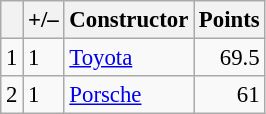<table class="wikitable" style="font-size: 95%;">
<tr>
<th scope="col"></th>
<th scope="col">+/–</th>
<th scope="col">Constructor</th>
<th scope="col">Points</th>
</tr>
<tr>
<td align="center">1</td>
<td align="left"> 1</td>
<td> <a href='#'>Toyota</a></td>
<td align="right">69.5</td>
</tr>
<tr>
<td align="center">2</td>
<td align="left"> 1</td>
<td> <a href='#'>Porsche</a></td>
<td align="right">61</td>
</tr>
</table>
